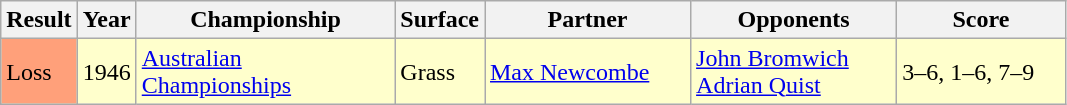<table class="sortable wikitable">
<tr>
<th style="width:40px">Result</th>
<th style="width:30px">Year</th>
<th style="width:165px">Championship</th>
<th style="width:50px">Surface</th>
<th style="width:130px">Partner</th>
<th style="width:130px">Opponents</th>
<th style="width:105px" class="unsortable">Score</th>
</tr>
<tr style="background:#ffc;">
<td style="background:#ffa07a;">Loss</td>
<td>1946</td>
<td><a href='#'>Australian Championships</a></td>
<td>Grass</td>
<td> <a href='#'>Max Newcombe</a></td>
<td> <a href='#'>John Bromwich</a> <br>  <a href='#'>Adrian Quist</a></td>
<td>3–6, 1–6, 7–9</td>
</tr>
</table>
